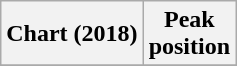<table class="wikitable plainrowheaders" style="text-align:center">
<tr>
<th scope="col">Chart (2018)</th>
<th scope="col">Peak<br> position</th>
</tr>
<tr>
</tr>
</table>
